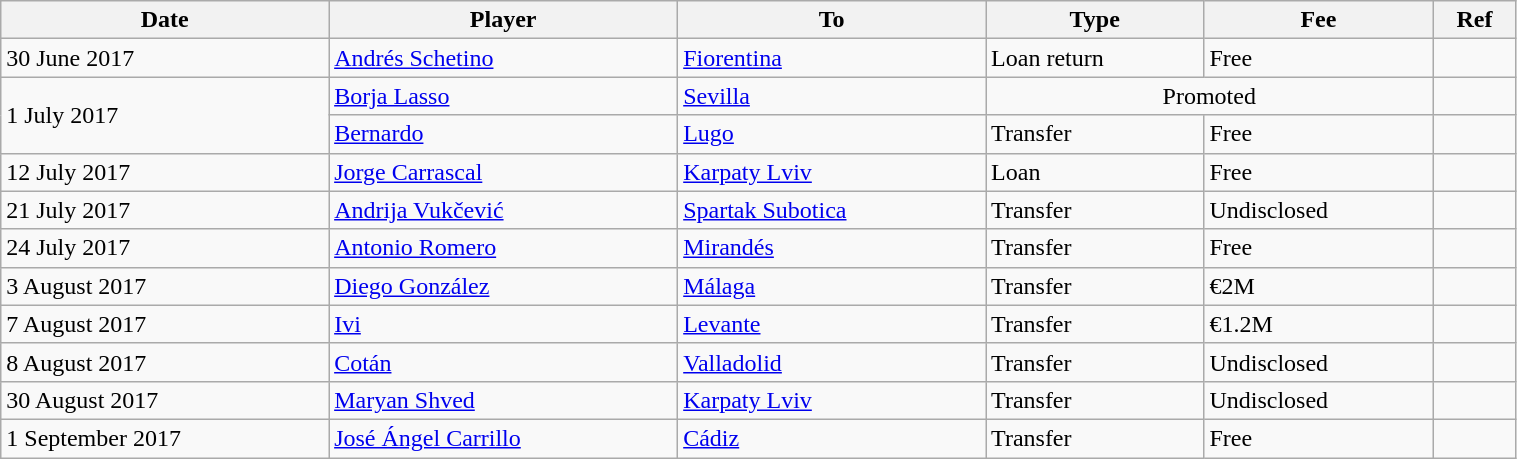<table class="wikitable" style="width:80%;">
<tr>
<th>Date</th>
<th>Player</th>
<th>To</th>
<th>Type</th>
<th>Fee</th>
<th>Ref</th>
</tr>
<tr>
<td>30 June 2017</td>
<td> <a href='#'>Andrés Schetino</a></td>
<td> <a href='#'>Fiorentina</a></td>
<td>Loan return</td>
<td>Free</td>
<td></td>
</tr>
<tr>
<td rowspan="2">1 July 2017</td>
<td> <a href='#'>Borja Lasso</a></td>
<td> <a href='#'>Sevilla</a></td>
<td colspan="2" style="text-align:center;">Promoted</td>
<td></td>
</tr>
<tr>
<td> <a href='#'>Bernardo</a></td>
<td> <a href='#'>Lugo</a></td>
<td>Transfer</td>
<td>Free</td>
<td></td>
</tr>
<tr>
<td>12 July 2017</td>
<td> <a href='#'>Jorge Carrascal</a></td>
<td> <a href='#'>Karpaty Lviv</a></td>
<td>Loan</td>
<td>Free</td>
<td></td>
</tr>
<tr>
<td>21 July 2017</td>
<td> <a href='#'>Andrija Vukčević</a></td>
<td> <a href='#'>Spartak Subotica</a></td>
<td>Transfer</td>
<td>Undisclosed</td>
<td></td>
</tr>
<tr>
<td>24 July 2017</td>
<td> <a href='#'>Antonio Romero</a></td>
<td> <a href='#'>Mirandés</a></td>
<td>Transfer</td>
<td>Free</td>
<td></td>
</tr>
<tr>
<td>3 August 2017</td>
<td> <a href='#'>Diego González</a></td>
<td> <a href='#'>Málaga</a></td>
<td>Transfer</td>
<td>€2M</td>
<td></td>
</tr>
<tr>
<td>7 August 2017</td>
<td> <a href='#'>Ivi</a></td>
<td> <a href='#'>Levante</a></td>
<td>Transfer</td>
<td>€1.2M</td>
<td></td>
</tr>
<tr>
<td>8 August 2017</td>
<td> <a href='#'>Cotán</a></td>
<td> <a href='#'>Valladolid</a></td>
<td>Transfer</td>
<td>Undisclosed</td>
<td></td>
</tr>
<tr>
<td>30 August 2017</td>
<td> <a href='#'>Maryan Shved</a></td>
<td> <a href='#'>Karpaty Lviv</a></td>
<td>Transfer</td>
<td>Undisclosed</td>
<td></td>
</tr>
<tr>
<td>1 September 2017</td>
<td> <a href='#'>José Ángel Carrillo</a></td>
<td> <a href='#'>Cádiz</a></td>
<td>Transfer</td>
<td>Free</td>
<td></td>
</tr>
</table>
